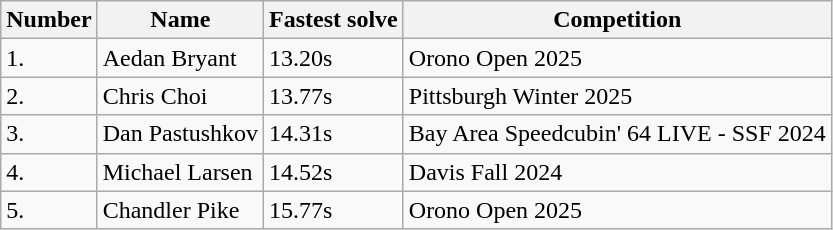<table class="wikitable">
<tr>
<th>Number</th>
<th>Name</th>
<th>Fastest solve</th>
<th>Competition</th>
</tr>
<tr>
<td>1.</td>
<td> Aedan Bryant</td>
<td>13.20s</td>
<td> Orono Open 2025</td>
</tr>
<tr>
<td>2.</td>
<td> Chris Choi</td>
<td>13.77s</td>
<td> Pittsburgh Winter 2025</td>
</tr>
<tr>
<td>3.</td>
<td> Dan Pastushkov</td>
<td>14.31s</td>
<td> Bay Area Speedcubin' 64 LIVE - SSF 2024</td>
</tr>
<tr>
<td>4.</td>
<td> Michael Larsen</td>
<td>14.52s</td>
<td> Davis Fall 2024</td>
</tr>
<tr>
<td>5.</td>
<td> Chandler Pike</td>
<td>15.77s</td>
<td> Orono Open 2025</td>
</tr>
</table>
